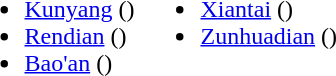<table>
<tr>
<td valign="top"><br><ul><li><a href='#'>Kunyang</a> ()</li><li><a href='#'>Rendian</a> ()</li><li><a href='#'>Bao'an</a> ()</li></ul></td>
<td valign="top"><br><ul><li><a href='#'>Xiantai</a> ()</li><li><a href='#'>Zunhuadian</a> ()</li></ul></td>
</tr>
</table>
